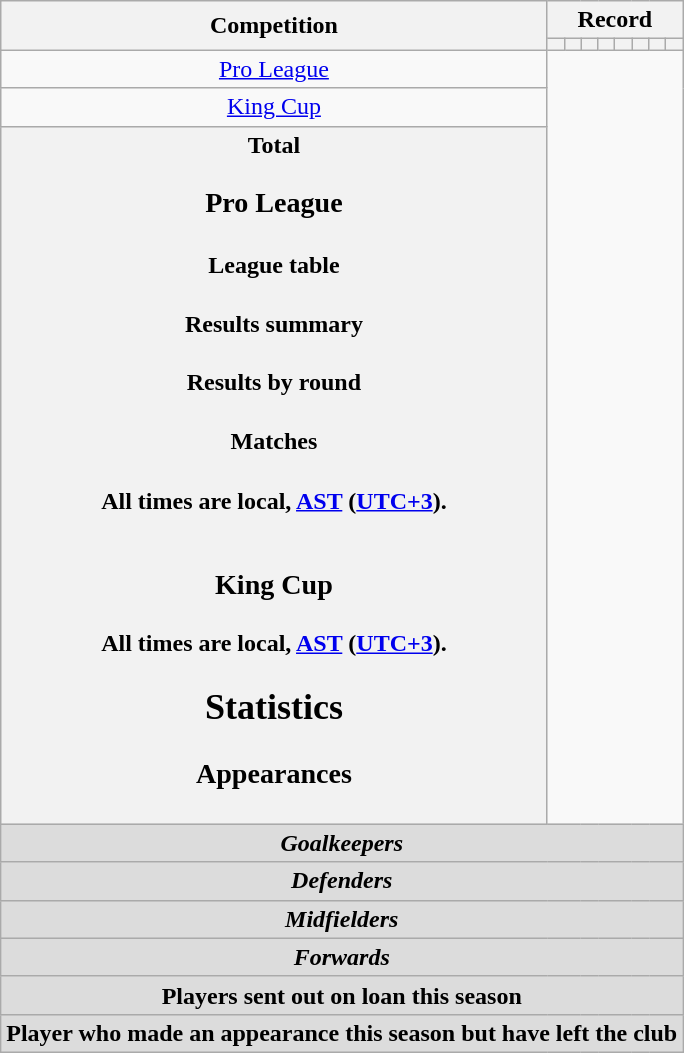<table class="wikitable" style="text-align: center">
<tr>
<th rowspan=2>Competition</th>
<th colspan=8>Record</th>
</tr>
<tr>
<th></th>
<th></th>
<th></th>
<th></th>
<th></th>
<th></th>
<th></th>
<th></th>
</tr>
<tr>
<td><a href='#'>Pro League</a><br></td>
</tr>
<tr>
<td><a href='#'>King Cup</a><br></td>
</tr>
<tr>
<th>Total<br>
<h3>Pro League</h3><h4>League table</h4><h4>Results summary</h4>
<h4>Results by round</h4><h4>Matches</h4>All times are local, <a href='#'>AST</a> (<a href='#'>UTC+3</a>).<br>


<br>




























<h3>King Cup</h3>
All times are local, <a href='#'>AST</a> (<a href='#'>UTC+3</a>).<br><h2>Statistics</h2><h3>Appearances</h3></th>
</tr>
<tr>
<th colspan=10 style=background:#dcdcdc; text-align:center><em>Goalkeepers</em><br>

</th>
</tr>
<tr>
<th colspan=10 style=background:#dcdcdc; text-align:center><em>Defenders</em><br>








</th>
</tr>
<tr>
<th colspan=10 style=background:#dcdcdc; text-align:center><em>Midfielders</em><br>












</th>
</tr>
<tr>
<th colspan=10 style=background:#dcdcdc; text-align:center><em>Forwards</em><br>


</th>
</tr>
<tr>
<th colspan=16 style=background:#dcdcdc; text-align:center>Players sent out on loan this season<br>

</th>
</tr>
<tr>
<th colspan=18 style=background:#dcdcdc; text-align:center>Player who made an appearance this season but have left the club<br>

</th>
</tr>
</table>
